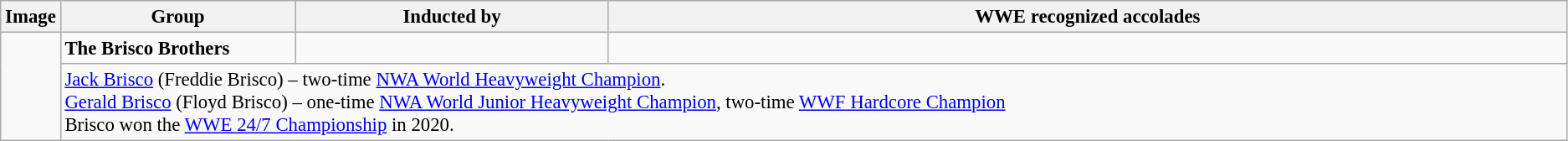<table class="wikitable" style="font-size: 95%">
<tr>
<th style="width:1%;">Image</th>
<th style="width:15%;">Group</th>
<th style="width:20%;">Inducted by</th>
<th class="unsortable">WWE recognized accolades</th>
</tr>
<tr>
<td rowspan=2></td>
<td><strong>The Brisco Brothers</strong></td>
<td></td>
<td></td>
</tr>
<tr>
<td colspan=4><a href='#'>Jack Brisco</a> (Freddie Brisco) – two-time <a href='#'>NWA World Heavyweight Champion</a>.<br><a href='#'>Gerald Brisco</a> (Floyd Brisco) – one-time <a href='#'>NWA World Junior Heavyweight Champion</a>, two-time <a href='#'>WWF Hardcore Champion</a><br>Brisco won the <a href='#'>WWE 24/7 Championship</a> in 2020.</td>
</tr>
</table>
